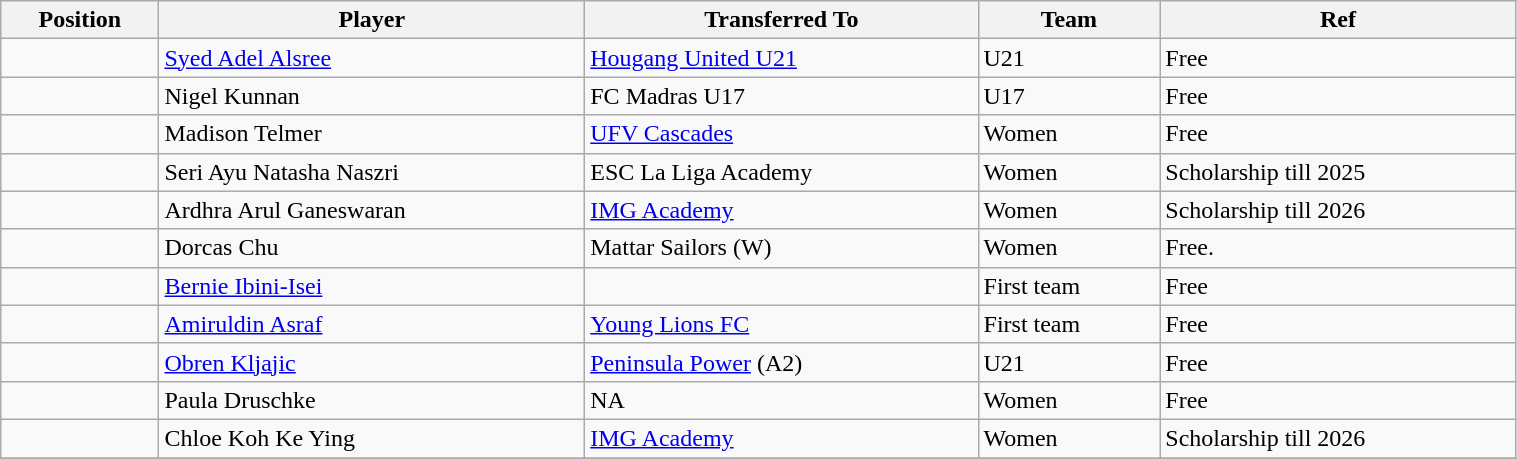<table class="wikitable sortable" style="width:80%; text-align:center; font-size:100%; text-align:left;">
<tr>
<th>Position</th>
<th>Player</th>
<th>Transferred To</th>
<th>Team</th>
<th>Ref</th>
</tr>
<tr>
<td></td>
<td> <a href='#'>Syed Adel Alsree</a></td>
<td> <a href='#'>Hougang United U21</a></td>
<td>U21</td>
<td>Free</td>
</tr>
<tr>
<td></td>
<td> Nigel Kunnan</td>
<td> FC Madras U17</td>
<td>U17</td>
<td>Free</td>
</tr>
<tr>
<td></td>
<td> Madison Telmer</td>
<td> <a href='#'>UFV Cascades</a></td>
<td>Women</td>
<td>Free</td>
</tr>
<tr>
<td></td>
<td> Seri Ayu Natasha Naszri</td>
<td> ESC La Liga Academy</td>
<td>Women</td>
<td>Scholarship till 2025</td>
</tr>
<tr>
<td></td>
<td> Ardhra Arul Ganeswaran</td>
<td> <a href='#'>IMG Academy</a></td>
<td>Women</td>
<td>Scholarship till 2026 </td>
</tr>
<tr>
<td></td>
<td> Dorcas Chu</td>
<td> Mattar Sailors (W)</td>
<td>Women</td>
<td>Free.</td>
</tr>
<tr>
<td></td>
<td> <a href='#'>Bernie Ibini-Isei</a></td>
<td></td>
<td>First team</td>
<td>Free   </td>
</tr>
<tr>
<td></td>
<td> <a href='#'>Amiruldin Asraf</a></td>
<td> <a href='#'>Young Lions FC</a></td>
<td>First team</td>
<td>Free</td>
</tr>
<tr>
<td></td>
<td> <a href='#'>Obren Kljajic</a></td>
<td> <a href='#'>Peninsula Power</a> (A2)</td>
<td>U21</td>
<td>Free </td>
</tr>
<tr>
<td></td>
<td> Paula Druschke</td>
<td>NA</td>
<td>Women</td>
<td>Free</td>
</tr>
<tr>
<td></td>
<td> Chloe Koh Ke Ying</td>
<td> <a href='#'>IMG Academy</a></td>
<td>Women</td>
<td>Scholarship till 2026 </td>
</tr>
<tr>
</tr>
</table>
